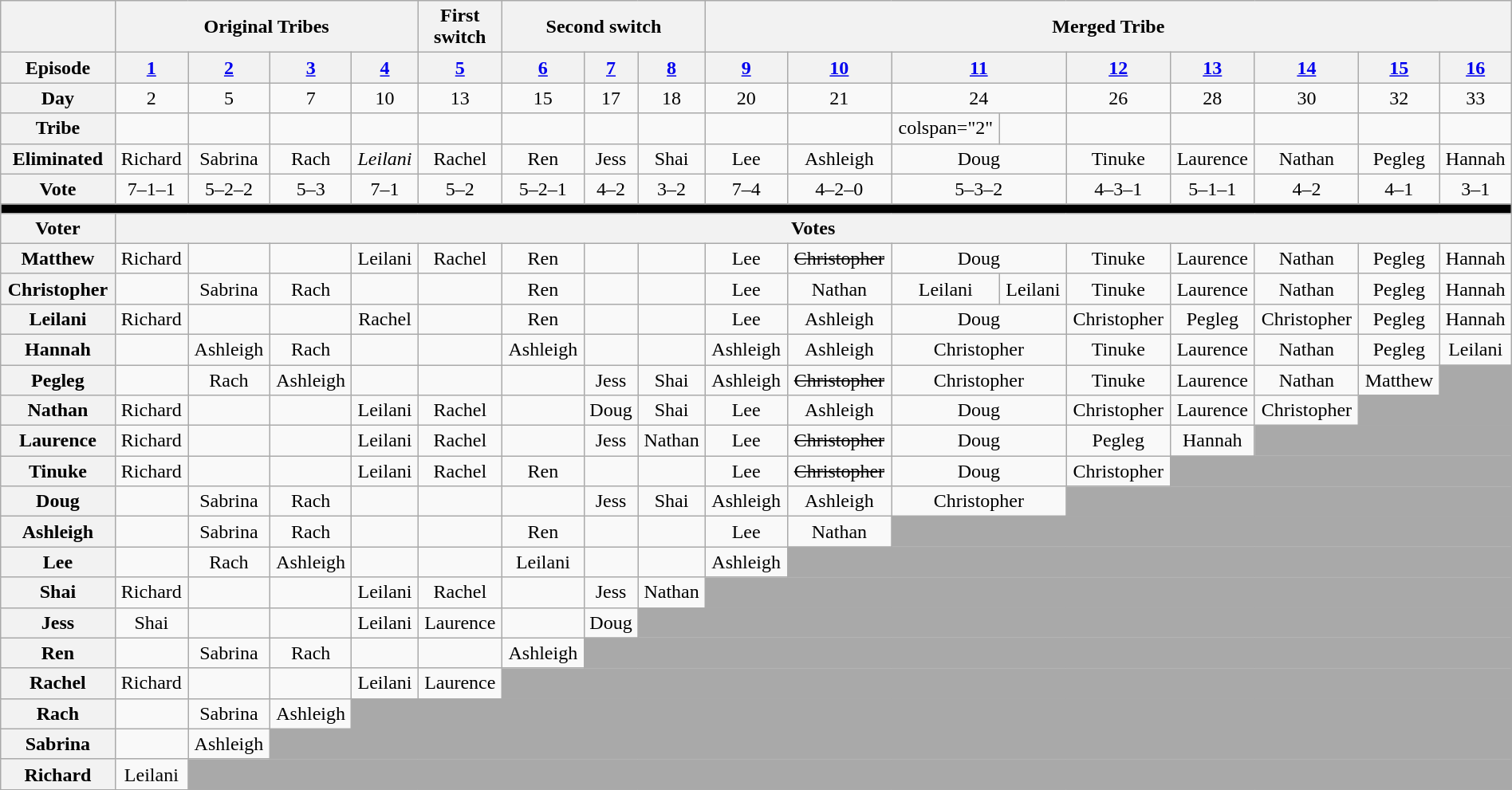<table class="wikitable nowrap" style="text-align:center;" width="100%">
<tr>
<th></th>
<th colspan="4">Original Tribes</th>
<th colspan="1">First<br>switch</th>
<th colspan="3">Second switch</th>
<th colspan="9">Merged Tribe</th>
</tr>
<tr>
<th>Episode</th>
<th><a href='#'>1</a></th>
<th><a href='#'>2</a></th>
<th><a href='#'>3</a></th>
<th><a href='#'>4</a></th>
<th><a href='#'>5</a></th>
<th><a href='#'>6</a></th>
<th><a href='#'>7</a></th>
<th><a href='#'>8</a></th>
<th><a href='#'>9</a></th>
<th><a href='#'>10</a></th>
<th colspan="2"><a href='#'>11</a></th>
<th><a href='#'>12</a></th>
<th><a href='#'>13</a></th>
<th><a href='#'>14</a></th>
<th><a href='#'>15</a></th>
<th><a href='#'>16</a></th>
</tr>
<tr>
<th>Day</th>
<td>2</td>
<td>5</td>
<td>7</td>
<td>10</td>
<td>13</td>
<td>15</td>
<td>17</td>
<td>18</td>
<td>20</td>
<td>21</td>
<td colspan="2">24</td>
<td>26</td>
<td>28</td>
<td>30</td>
<td>32</td>
<td>33</td>
</tr>
<tr>
<th>Tribe</th>
<td></td>
<td></td>
<td></td>
<td></td>
<td></td>
<td></td>
<td></td>
<td></td>
<td></td>
<td></td>
<td>colspan="2" </td>
<td></td>
<td></td>
<td></td>
<td></td>
<td></td>
</tr>
<tr>
<th>Eliminated</th>
<td>Richard</td>
<td>Sabrina</td>
<td>Rach</td>
<td><em>Leilani</em></td>
<td>Rachel</td>
<td>Ren</td>
<td>Jess</td>
<td>Shai</td>
<td>Lee</td>
<td>Ashleigh</td>
<td colspan="2">Doug</td>
<td>Tinuke</td>
<td>Laurence</td>
<td>Nathan</td>
<td>Pegleg</td>
<td>Hannah</td>
</tr>
<tr>
<th>Vote</th>
<td>7–1–1</td>
<td>5–2–2</td>
<td>5–3</td>
<td>7–1</td>
<td>5–2</td>
<td>5–2–1</td>
<td>4–2</td>
<td>3–2</td>
<td>7–4</td>
<td>4–2–0</td>
<td colspan="2">5–3–2</td>
<td>4–3–1</td>
<td>5–1–1</td>
<td>4–2</td>
<td>4–1</td>
<td>3–1</td>
</tr>
<tr>
<td bgcolor=black colspan="19"></td>
</tr>
<tr>
<th>Voter</th>
<th colspan=17>Votes</th>
</tr>
<tr>
<th>Matthew</th>
<td>Richard</td>
<td></td>
<td></td>
<td>Leilani</td>
<td>Rachel</td>
<td>Ren</td>
<td></td>
<td></td>
<td>Lee</td>
<td><s>Christopher</s></td>
<td colspan="2">Doug</td>
<td>Tinuke</td>
<td>Laurence</td>
<td>Nathan</td>
<td>Pegleg</td>
<td>Hannah</td>
</tr>
<tr>
<th>Christopher</th>
<td></td>
<td>Sabrina</td>
<td>Rach</td>
<td></td>
<td></td>
<td>Ren</td>
<td></td>
<td></td>
<td>Lee</td>
<td>Nathan</td>
<td>Leilani</td>
<td>Leilani</td>
<td>Tinuke</td>
<td>Laurence</td>
<td>Nathan</td>
<td>Pegleg</td>
<td>Hannah</td>
</tr>
<tr>
<th>Leilani</th>
<td>Richard</td>
<td></td>
<td></td>
<td>Rachel</td>
<td></td>
<td>Ren</td>
<td></td>
<td></td>
<td>Lee</td>
<td>Ashleigh</td>
<td colspan="2">Doug</td>
<td>Christopher</td>
<td>Pegleg</td>
<td>Christopher</td>
<td>Pegleg</td>
<td>Hannah</td>
</tr>
<tr>
<th>Hannah</th>
<td></td>
<td>Ashleigh</td>
<td>Rach</td>
<td></td>
<td></td>
<td>Ashleigh</td>
<td></td>
<td></td>
<td>Ashleigh</td>
<td>Ashleigh</td>
<td colspan="2">Christopher</td>
<td>Tinuke</td>
<td>Laurence</td>
<td>Nathan</td>
<td>Pegleg</td>
<td>Leilani</td>
</tr>
<tr>
<th>Pegleg</th>
<td></td>
<td>Rach</td>
<td>Ashleigh</td>
<td></td>
<td></td>
<td></td>
<td>Jess</td>
<td>Shai</td>
<td>Ashleigh</td>
<td><s>Christopher</s></td>
<td colspan="2">Christopher</td>
<td>Tinuke</td>
<td>Laurence</td>
<td>Nathan</td>
<td>Matthew</td>
<td colspan="1" bgcolor="darkgrey"></td>
</tr>
<tr>
<th>Nathan</th>
<td>Richard</td>
<td></td>
<td></td>
<td>Leilani</td>
<td>Rachel</td>
<td></td>
<td>Doug</td>
<td>Shai</td>
<td>Lee</td>
<td>Ashleigh</td>
<td colspan="2">Doug</td>
<td>Christopher</td>
<td>Laurence</td>
<td>Christopher</td>
<td colspan="2" bgcolor="darkgrey"></td>
</tr>
<tr>
<th>Laurence</th>
<td>Richard</td>
<td></td>
<td></td>
<td>Leilani</td>
<td>Rachel</td>
<td></td>
<td>Jess</td>
<td>Nathan</td>
<td>Lee</td>
<td><s>Christopher</s></td>
<td colspan="2">Doug</td>
<td>Pegleg</td>
<td>Hannah</td>
<td bgcolor="darkgrey" colspan="3"></td>
</tr>
<tr>
<th>Tinuke</th>
<td>Richard</td>
<td></td>
<td></td>
<td>Leilani</td>
<td>Rachel</td>
<td>Ren</td>
<td></td>
<td></td>
<td>Lee</td>
<td><s>Christopher</s></td>
<td colspan="2">Doug</td>
<td>Christopher</td>
<td bgcolor="darkgrey" colspan="5"></td>
</tr>
<tr>
<th>Doug</th>
<td></td>
<td>Sabrina</td>
<td>Rach</td>
<td></td>
<td></td>
<td></td>
<td>Jess</td>
<td>Shai</td>
<td>Ashleigh</td>
<td>Ashleigh</td>
<td colspan="2">Christopher</td>
<td bgcolor="darkgrey" colspan="6"></td>
</tr>
<tr>
<th>Ashleigh</th>
<td></td>
<td>Sabrina</td>
<td>Rach</td>
<td></td>
<td></td>
<td>Ren</td>
<td></td>
<td></td>
<td>Lee</td>
<td>Nathan</td>
<td bgcolor="darkgrey" colspan="7"></td>
</tr>
<tr>
<th>Lee</th>
<td></td>
<td>Rach</td>
<td>Ashleigh</td>
<td></td>
<td></td>
<td>Leilani</td>
<td></td>
<td></td>
<td>Ashleigh</td>
<td bgcolor="darkgrey" colspan="8"></td>
</tr>
<tr>
<th>Shai</th>
<td>Richard</td>
<td></td>
<td></td>
<td>Leilani</td>
<td>Rachel</td>
<td></td>
<td>Jess</td>
<td>Nathan</td>
<td bgcolor="darkgrey" colspan="9"></td>
</tr>
<tr>
<th>Jess</th>
<td>Shai</td>
<td></td>
<td></td>
<td>Leilani</td>
<td>Laurence</td>
<td></td>
<td>Doug</td>
<td bgcolor="darkgrey" colspan="10"></td>
</tr>
<tr>
<th>Ren</th>
<td></td>
<td>Sabrina</td>
<td>Rach</td>
<td></td>
<td></td>
<td>Ashleigh</td>
<td bgcolor=darkgrey colspan=11></td>
</tr>
<tr>
<th>Rachel</th>
<td>Richard</td>
<td></td>
<td></td>
<td>Leilani</td>
<td>Laurence</td>
<td bgcolor=darkgrey colspan=12></td>
</tr>
<tr>
<th>Rach</th>
<td></td>
<td>Sabrina</td>
<td>Ashleigh</td>
<td bgcolor=darkgrey colspan="14"></td>
</tr>
<tr>
<th>Sabrina</th>
<td></td>
<td>Ashleigh</td>
<td bgcolor=darkgrey colspan=15></td>
</tr>
<tr>
<th>Richard</th>
<td>Leilani</td>
<td bgcolor=darkgrey colspan=16></td>
</tr>
<tr>
</tr>
</table>
